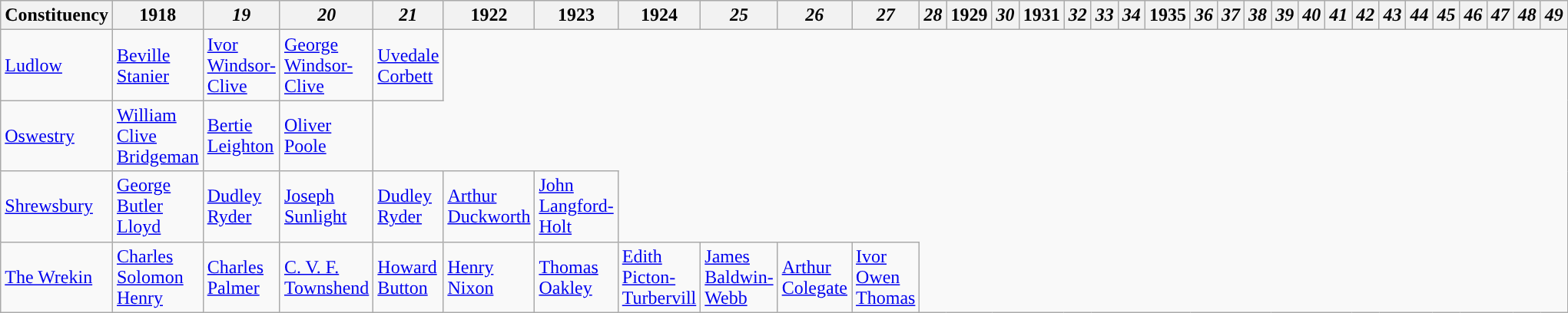<table class="wikitable">
<tr>
<th>Constituency</th>
<th>1918</th>
<th><em>19</em></th>
<th><em>20</em></th>
<th><em>21</em></th>
<th>1922</th>
<th>1923</th>
<th>1924</th>
<th><em>25</em></th>
<th><em>26</em></th>
<th><em>27</em></th>
<th><em>28</em></th>
<th>1929</th>
<th><em>30</em></th>
<th>1931</th>
<th><em>32</em></th>
<th><em>33</em></th>
<th><em>34</em></th>
<th>1935</th>
<th><em>36</em></th>
<th><em>37</em></th>
<th><em>38</em></th>
<th><em>39</em></th>
<th><em>40</em></th>
<th><em>41</em></th>
<th><em>42</em></th>
<th><em>43</em></th>
<th><em>44</em></th>
<th><em>45</em></th>
<th><em>46</em></th>
<th><em>47</em></th>
<th><em>48</em></th>
<th><em>49</em></th>
</tr>
<tr>
<td><a href='#'>Ludlow</a></td>
<td><a href='#'>Beville Stanier</a></td>
<td><a href='#'>Ivor Windsor-Clive</a></td>
<td><a href='#'>George Windsor-Clive</a></td>
<td><a href='#'>Uvedale Corbett</a></td>
</tr>
<tr>
<td><a href='#'>Oswestry</a></td>
<td><a href='#'>William Clive Bridgeman</a></td>
<td><a href='#'>Bertie Leighton</a></td>
<td><a href='#'>Oliver Poole</a></td>
</tr>
<tr>
<td><a href='#'>Shrewsbury</a></td>
<td><a href='#'>George Butler Lloyd</a></td>
<td><a href='#'>Dudley Ryder</a></td>
<td><a href='#'>Joseph Sunlight</a></td>
<td><a href='#'>Dudley Ryder</a></td>
<td><a href='#'>Arthur Duckworth</a></td>
<td><a href='#'>John Langford-Holt</a></td>
</tr>
<tr>
<td><a href='#'>The Wrekin</a></td>
<td><a href='#'>Charles Solomon Henry</a></td>
<td><a href='#'>Charles Palmer</a></td>
<td><a href='#'>C. V. F. Townshend</a></td>
<td><a href='#'>Howard Button</a></td>
<td><a href='#'>Henry Nixon</a></td>
<td><a href='#'>Thomas Oakley</a></td>
<td><a href='#'>Edith Picton-Turbervill</a></td>
<td><a href='#'>James Baldwin-Webb</a></td>
<td><a href='#'>Arthur Colegate</a></td>
<td><a href='#'>Ivor Owen Thomas</a></td>
</tr>
</table>
